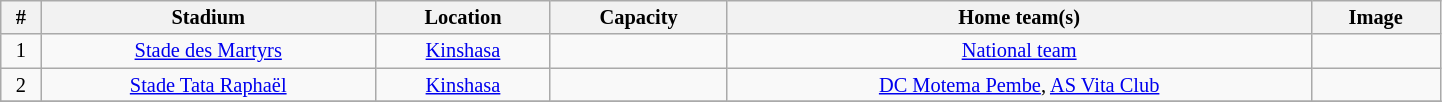<table class="wikitable sortable" style="width:76%; text-align:center; background:#f9f9f9; font-size:85%;">
<tr>
<th>#</th>
<th>Stadium</th>
<th>Location</th>
<th>Capacity</th>
<th>Home team(s)</th>
<th>Image</th>
</tr>
<tr>
<td style="text-align:center;">1</td>
<td><a href='#'>Stade des Martyrs</a></td>
<td style="text-align:center;"><a href='#'>Kinshasa</a></td>
<td style="text-align:center;"></td>
<td><a href='#'>National team</a></td>
<td></td>
</tr>
<tr>
<td style="text-align:center;">2</td>
<td><a href='#'>Stade Tata Raphaël</a></td>
<td style="text-align:center;"><a href='#'>Kinshasa</a></td>
<td style="text-align:center;"></td>
<td><a href='#'>DC Motema Pembe</a>, <a href='#'>AS Vita Club</a></td>
<td></td>
</tr>
<tr>
</tr>
</table>
